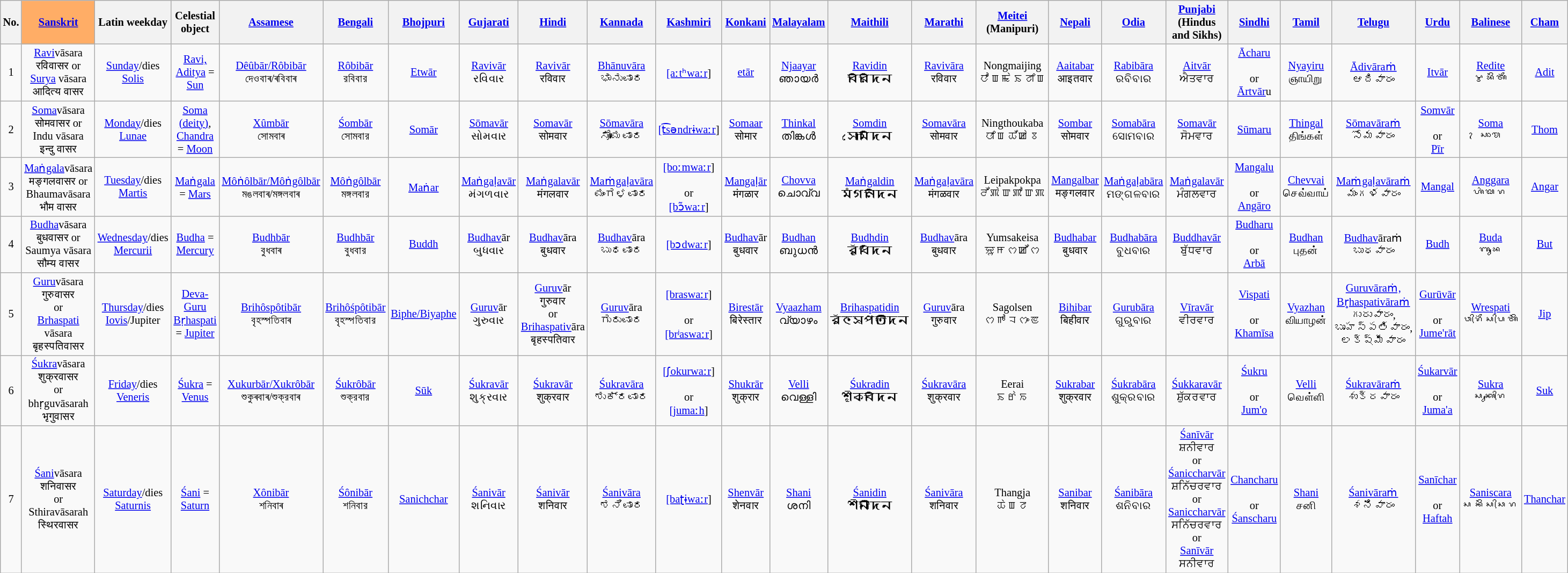<table class="wikitable sortable" style="text-align:center; font-size:85%;">
<tr>
<th>No.</th>
<th style="background: #ffad66;"><a href='#'>Sanskrit</a></th>
<th>Latin weekday</th>
<th>Celestial object</th>
<th><a href='#'>Assamese</a></th>
<th><a href='#'>Bengali</a></th>
<th><a href='#'>Bhojpuri</a></th>
<th><a href='#'>Gujarati</a></th>
<th><a href='#'>Hindi</a></th>
<th><a href='#'>Kannada</a></th>
<th><a href='#'>Kashmiri</a></th>
<th><a href='#'>Konkani</a></th>
<th><a href='#'>Malayalam</a></th>
<th><a href='#'>Maithili</a></th>
<th><a href='#'>Marathi</a></th>
<th><a href='#'>Meitei</a><br>(Manipuri)</th>
<th><a href='#'>Nepali</a></th>
<th><a href='#'>Odia</a></th>
<th><a href='#'>Punjabi</a><br>(Hindus and Sikhs)</th>
<th><a href='#'>Sindhi</a></th>
<th><a href='#'>Tamil</a></th>
<th><a href='#'>Telugu</a></th>
<th><a href='#'>Urdu</a></th>
<th><a href='#'>Balinese</a></th>
<th><a href='#'>Cham</a></th>
</tr>
<tr>
<td>1</td>
<td><a href='#'>Ravi</a>vāsara <br> रविवासर or <br> <a href='#'>Surya</a> vāsara <br> आदित्य वासर</td>
<td><a href='#'>Sunday</a>/dies <a href='#'>Solis</a></td>
<td><a href='#'>Ravi, Aditya</a> = <a href='#'>Sun</a></td>
<td><a href='#'>Dêûbār/Rôbibār</a> <br> দেওবাৰ/ৰবিবাৰ</td>
<td><a href='#'>Rôbibār</a> <br> রবিবার</td>
<td><a href='#'>Etwār</a> <br> </td>
<td><a href='#'>Ravivār</a> <br> રવિવાર</td>
<td><a href='#'>Ravivār</a>  <br> रविवार</td>
<td><a href='#'>Bhānuvāra</a>  <br> ಭಾನುವಾರ</td>
<td><a href='#'>[aːtʰwaːr</a>] </td>
<td><a href='#'>etār</a>  <br></td>
<td><a href='#'>Njaayar</a>  <br> ഞായർ</td>
<td><a href='#'>Ravidin</a>  <br> 𑒩𑒫𑒱𑒠𑒱𑒢</td>
<td><a href='#'>Ravivāra</a>  <br> रविवार</td>
<td>Nongmaijing<br>ꯅꯣꯡꯃꯥꯏꯖꯤꯡ</td>
<td><a href='#'>Aaitabar</a>  <br> आइतवार</td>
<td><a href='#'>Rabibāra</a>  <br> ରବିବାର</td>
<td><a href='#'>Aitvār</a>  <br> ਐਤਵਾਰ</td>
<td><a href='#'>Ācharu</a><br><br>or<br><a href='#'>Ārtv</a><a href='#'>ār</a>u<br></td>
<td><a href='#'>Nyayiru</a>  <br> ஞாயிறு</td>
<td><a href='#'>Ādivāraṁ</a>  <br> ఆదివారం</td>
<td><a href='#'>Itvār</a> <br> </td>
<td><a href='#'>Redite</a> <br> ᬋᬤᬶᬢᭂ</td>
<td><a href='#'>Adit</a></td>
</tr>
<tr>
<td>2</td>
<td><a href='#'>Soma</a>vāsara <br> सोमवासर or <br> Indu vāsara <br> इन्दु वासर</td>
<td><a href='#'>Monday</a>/dies <a href='#'>Lunae</a></td>
<td><a href='#'>Soma (deity)</a>, <a href='#'>Chandra</a> = <a href='#'>Moon</a></td>
<td><a href='#'>Xûmbār</a> <br> সোমবাৰ</td>
<td><a href='#'>Śombār</a> <br> সোমবার</td>
<td><a href='#'>Somār</a> <br>  </td>
<td><a href='#'>Sōmavār</a><br> સોમવાર</td>
<td><a href='#'>Somavār</a> <br>सोमवार</td>
<td><a href='#'>Sōmavāra</a>  <br> ಸೋಮವಾರ</td>
<td><a href='#'>[t͡səndrɨwaːr</a>]<br> </td>
<td><a href='#'>Somaar</a>  <br> सोमार</td>
<td><a href='#'>Thinkal</a> <br> തിങ്കൾ</td>
<td><a href='#'>Somdin</a> <br> 𑒮𑒼𑒧𑒠𑒱𑒢</td>
<td><a href='#'>Somavāra</a> <br>सोमवार</td>
<td>Ningthoukaba<br>ꯅꯤꯡꯊꯧꯀꯥꯕ</td>
<td><a href='#'>Sombar</a> <br> सोमवार</td>
<td><a href='#'>Somabāra</a>  <br> ସୋମବାର</td>
<td><a href='#'>Somavār</a> <br> ਸੋਮਵਾਰ</td>
<td><a href='#'>Sūmaru</a><br></td>
<td><a href='#'>Thingal</a> <br> திங்கள்</td>
<td><a href='#'>Sōmavāraṁ</a>  <br> సోమవారం</td>
<td><a href='#'>Somvār</a> <br> <br>or<br><a href='#'>Pīr</a><br></td>
<td><a href='#'>Soma</a> <br> ᬲᭀᬫ</td>
<td><a href='#'>Thom</a></td>
</tr>
<tr>
<td>3</td>
<td><a href='#'>Maṅgala</a>vāsara <br> मङ्गलवासर or <br> Bhaumavāsara <br> भौम वासर</td>
<td><a href='#'>Tuesday</a>/dies <a href='#'>Martis</a></td>
<td><a href='#'>Maṅgala</a> = <a href='#'>Mars</a></td>
<td><a href='#'>Môṅôlbār/Môṅgôlbār</a> <br> মঙলবাৰ/মঙ্গলবাৰ</td>
<td><a href='#'>Môṅgôlbār</a> <br> মঙ্গলবার</td>
<td><a href='#'>Maṅar</a> <br> </td>
<td><a href='#'>Maṅgaḷavār</a> <br> મંગળવાર</td>
<td><a href='#'>Maṅgalavār</a> <br> मंगलवार</td>
<td><a href='#'>Maṁgaḷavāra</a> <br> ಮಂಗಳವಾರ</td>
<td><a href='#'>[boːmwaːr</a>]<br><br>or<br><a href='#'>[bɔ̃waːr</a>]<br></td>
<td><a href='#'>Mangaḷār</a>  <br> मंगळार</td>
<td><a href='#'>Chovva</a>  <br> ചൊവ്വ</td>
<td><a href='#'>Maṅgaldin</a> <br> 𑒧𑓀𑒑𑒪𑒠𑒱𑒢</td>
<td><a href='#'>Maṅgaḷavāra</a> <br> मंगळवार</td>
<td>Leipakpokpa<br>ꯂꯩꯄꯥꯛꯄꯣꯛꯄ</td>
<td><a href='#'>Mangalbar</a> <br> मङ्गलवार</td>
<td><a href='#'>Maṅgaḷabāra</a> <br> ମଙ୍ଗଳବାର</td>
<td><a href='#'>Maṅgalavār</a> <br> ਮੰਗਲਵਾਰ</td>
<td><a href='#'>Mangalu</a><br><br>or<br><a href='#'>Angāro</a><br></td>
<td><a href='#'>Chevvai</a> <br> செவ்வாய்</td>
<td><a href='#'>Maṁgaḷavāraṁ</a> <br> మంగళవారం</td>
<td><a href='#'>Mangal</a> <br> </td>
<td><a href='#'>Anggara</a> <br> ᬳᬂᬕᬭ</td>
<td><a href='#'>Angar</a></td>
</tr>
<tr>
<td>4</td>
<td><a href='#'>Budha</a>vāsara <br> बुधवासर or <br> Saumya vāsara <br> सौम्य वासर</td>
<td><a href='#'>Wednesday</a>/dies <a href='#'>Mercurii</a></td>
<td><a href='#'>Budha</a> = <a href='#'>Mercury</a></td>
<td><a href='#'>Budhbār</a> <br> বুধবাৰ</td>
<td><a href='#'>Budhbār</a> <br> বুধবার</td>
<td><a href='#'>Buddh</a> <br></td>
<td><a href='#'>Budhav</a>ār <br> બુધવાર</td>
<td><a href='#'>Budhav</a>āra <br> बुधवार</td>
<td><a href='#'>Budhav</a>āra <br> ಬುಧವಾರ</td>
<td><a href='#'>[bɔdwaːr</a>]<br></td>
<td><a href='#'>Budhav</a>ār  <br> बुधवार</td>
<td><a href='#'>Budhan</a>  <br> ബുധൻ</td>
<td><a href='#'>Budhdin</a> <br> 𑒥𑒳𑒡𑒠𑒱𑒢</td>
<td><a href='#'>Budhav</a>āra <br> बुधवार</td>
<td>Yumsakeisa<br>ꯌꯨꯝꯁꯀꯩꯁ</td>
<td><a href='#'>Budhabar</a> <br> बुधवार</td>
<td><a href='#'>Budhabāra</a> <br> ବୁଧବାର</td>
<td><a href='#'>Buddhavār</a> <br> ਬੁੱਧਵਾਰ</td>
<td><a href='#'>Budharu</a><br><br>or<br><a href='#'>Arbā</a><br></td>
<td><a href='#'>Budhan</a> <br>  புதன்</td>
<td><a href='#'>Budhav</a>āraṁ <br> బుధవారం</td>
<td><a href='#'>Budh</a> <br>  </td>
<td><a href='#'>Buda</a> <br> ᬩᬸᬤ</td>
<td><a href='#'>But</a></td>
</tr>
<tr>
<td>5</td>
<td><a href='#'>Guru</a>vāsara <br> गुरुवासर <br> or <br> <a href='#'>Brhaspati</a> vāsara <br> बृहस्पतिवासर</td>
<td><a href='#'>Thursday</a>/dies <a href='#'>Iovis</a>/Jupiter</td>
<td><a href='#'>Deva-Guru Bṛhaspati</a> = <a href='#'>Jupiter</a></td>
<td><a href='#'>Brihôspôtibār</a> <br> বৃহস্পতিবাৰ</td>
<td><a href='#'>Brihôśpôtibār</a> <br> বৃহস্পতিবার</td>
<td><a href='#'>Biphe/Biyaphe</a> <br> </td>
<td><a href='#'>Guruv</a>ār <br> ગુરુવાર</td>
<td><a href='#'>Guruv</a>ār <br> गुरुवार<br>or <br> <a href='#'>Brihaspativ</a>āra <br> बृहस्पतिवार</td>
<td><a href='#'>Guruv</a>āra <br> ಗುರುವಾರ</td>
<td><a href='#'>[braswaːr</a>]<br><br>or<br><a href='#'>[brʲaswaːr</a>]
</td>
<td><a href='#'>Birestār</a>  <br> बिरेस्तार</td>
<td><a href='#'>Vyaazham</a>  <br> വ്യാഴം</td>
<td><a href='#'>Brihaspatidin</a><br> 𑒥𑒵𑒯𑒮𑓂𑒣𑒞𑒲𑒠𑒱𑒢</td>
<td><a href='#'>Guruv</a>āra <br> गुरुवार</td>
<td>Sagolsen<br>ꯁꯒꯣꯜꯁꯦꯟ</td>
<td><a href='#'>Bihibar</a> <br> बिहीवार</td>
<td><a href='#'>Gurubāra</a> <br> ଗୁରୁବାର</td>
<td><a href='#'>Vīravār</a> <br> ਵੀਰਵਾਰ</td>
<td><a href='#'>Vispati</a><br><br>or<br><a href='#'>Khamīsa</a><br></td>
<td><a href='#'>Vyazhan</a> <br> வியாழன்</td>
<td><a href='#'>Guruvāraṁ, Br̥haspativāraṁ</a> <br> గురువారం, బృహస్పతివారం, లక్ష్మీవారం</td>
<td><a href='#'>Gurūvār</a> <br> <br>or<br><a href='#'>Jume'rāt</a> <br> </td>
<td><a href='#'>Wrespati</a> <br> ᬯ᭄ᬭᭂᬲ᭄ᬧᬢᬶ</td>
<td><a href='#'>Jip</a></td>
</tr>
<tr>
<td>6</td>
<td><a href='#'>Śukra</a>vāsara <br> शुक्रवासर<br>or bhṛguvāsarah भृगुवासर</td>
<td><a href='#'>Friday</a>/dies <a href='#'>Veneris</a></td>
<td><a href='#'>Śukra</a> = <a href='#'>Venus</a></td>
<td><a href='#'>Xukurbār/Xukrôbār</a> <br> শুকুৰবাৰ/শুক্রবাৰ</td>
<td><a href='#'>Śukrôbār</a> <br> শুক্রবার</td>
<td><a href='#'>Sūk</a> <br> </td>
<td><a href='#'>Śukravār</a> <br> શુક્રવાર</td>
<td><a href='#'>Śukravār</a> <br> शुक्रवार</td>
<td><a href='#'>Śukravāra</a> <br> ಶುಕ್ರವಾರ</td>
<td><a href='#'>[ʃokurwaːr</a>]<br><br>or<br><a href='#'>[jumaːh</a>]<br></td>
<td><a href='#'>Shukrār</a>  <br> शुक्रार</td>
<td><a href='#'>Velli</a>  <br> വെള്ളി</td>
<td><a href='#'>Śukradin</a> <br> 𑒬𑒳𑒏𑓂𑒩𑒠𑒱𑒢</td>
<td><a href='#'>Śukravāra</a> <br> शुक्रवार</td>
<td>Eerai<br>ꯏꯔꯥꯢ</td>
<td><a href='#'>Sukrabar</a> <br> शुक्रवार</td>
<td><a href='#'>Śukrabāra</a> <br> ଶୁକ୍ରବାର</td>
<td><a href='#'>Śukkaravār</a> <br> ਸ਼ੁੱਕਰਵਾਰ</td>
<td><a href='#'>Śukru</a><br><br>or<br><a href='#'>Jum'o</a><br></td>
<td><a href='#'>Velli</a> <br> வெள்ளி</td>
<td><a href='#'>Śukravāraṁ</a> <br> శుక్రవారం</td>
<td><a href='#'>Śukarvār</a> <br> <br>or <a href='#'>Juma'a</a><br></td>
<td><a href='#'>Sukra</a> <br> ᬲᬸᬓ᭄ᬭ</td>
<td><a href='#'>Suk</a></td>
</tr>
<tr>
<td>7</td>
<td><a href='#'>Śani</a>vāsara <br> शनिवासर<br>or Sthiravāsarah स्थिरवासर</td>
<td><a href='#'>Saturday</a>/dies <a href='#'>Saturnis</a></td>
<td><a href='#'>Śani</a> = <a href='#'>Saturn</a></td>
<td><a href='#'>Xônibār</a> <br> শনিবাৰ</td>
<td><a href='#'>Śônibār</a> <br> শনিবার</td>
<td><a href='#'>Sanichchar</a> <br> </td>
<td><a href='#'>Śanivār</a> <br> શનિવાર</td>
<td><a href='#'>Śanivār</a> <br> शनिवार</td>
<td><a href='#'>Śanivāra</a> <br> ಶನಿವಾರ</td>
<td><a href='#'>[baʈɨwaːr</a>]<br></td>
<td><a href='#'>Shenvār</a> <br> शेनवार</td>
<td><a href='#'>Shani</a> <br> ശനി</td>
<td><a href='#'>Śanidin</a> <br> 𑒬𑒢𑒲𑒠𑒱𑒢</td>
<td><a href='#'>Śanivāra</a> <br> शनिवार</td>
<td>Thangja<br>ꯊꯥꯡꯖ</td>
<td><a href='#'>Sanibar</a> <br> शनिवार</td>
<td><a href='#'>Śanibāra</a> <br> ଶନିବାର</td>
<td><a href='#'>Śanīvār</a> <br> ਸ਼ਨੀਵਾਰ<br>or<br><a href='#'>Śaniccharvār</a> <br> ਸ਼ਨਿੱਚਰਵਾਰ<br>or<br><a href='#'>Saniccharvār</a> <br> ਸਨਿੱਚਰਵਾਰ<br>or<br><a href='#'>Sanīvār</a> <br> ਸਨੀਵਾਰ</td>
<td><a href='#'>Chancharu</a><br><br>or<br><a href='#'>Śanscharu</a><br></td>
<td><a href='#'>Shani</a> <br> சனி</td>
<td><a href='#'>Śanivāraṁ</a> <br> శనివారం</td>
<td><a href='#'>Sanīchar</a> <br> <br>or <a href='#'>Haftah</a><br></td>
<td><a href='#'>Saniscara</a> <br> ᬲᬦᬶᬲ᭄ᬘᬭ</td>
<td><a href='#'>Thanchar</a></td>
</tr>
</table>
